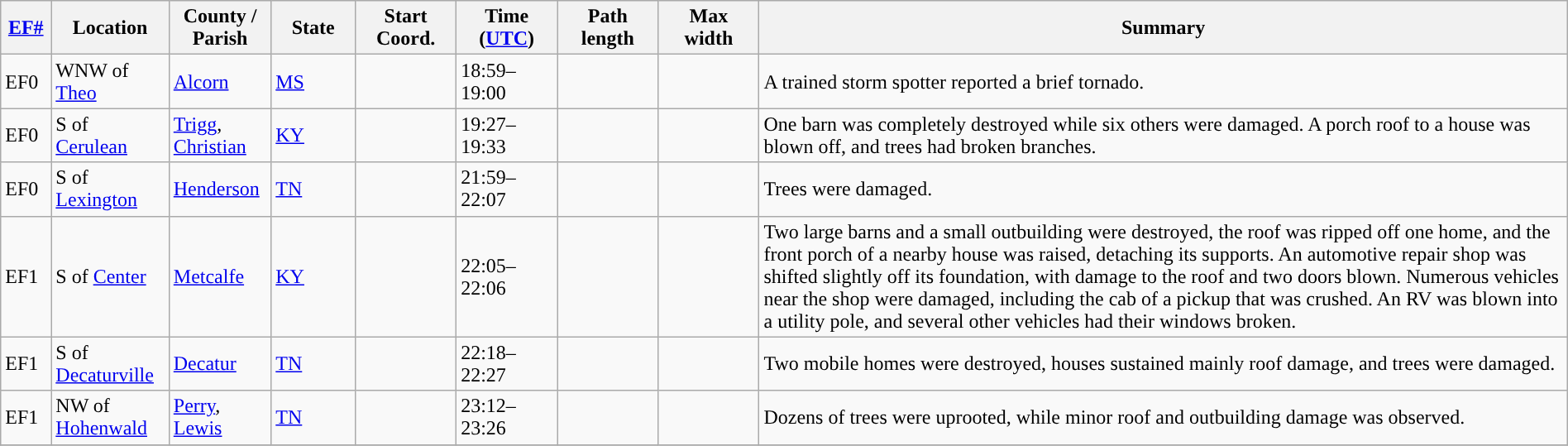<table class="wikitable sortable" style="width:100%;">
<tr>
<th scope="col" style="width:3%; text-align:center;"><a href='#'>EF#</a></th>
<th scope="col" style="width:7%; text-align:center;" class="unsortable">Location</th>
<th scope="col" style="width:6%; text-align:center;" class="unsortable">County / Parish</th>
<th scope="col" style="width:5%; text-align:center;">State</th>
<th scope="col" style="width:6%; text-align:center;">Start Coord.</th>
<th scope="col" style="width:6%; text-align:center;">Time (<a href='#'>UTC</a>)</th>
<th scope="col" style="width:6%; text-align:center;">Path length</th>
<th scope="col" style="width:6%; text-align:center;">Max width</th>
<th scope="col" class="unsortable" style="width:48%; text-align:center;">Summary</th>
</tr>
<tr>
<td>EF0</td>
<td>WNW of <a href='#'>Theo</a></td>
<td><a href='#'>Alcorn</a></td>
<td><a href='#'>MS</a></td>
<td></td>
<td>18:59–19:00</td>
<td></td>
<td></td>
<td>A trained storm spotter reported a brief tornado.</td>
</tr>
<tr>
<td>EF0</td>
<td>S of <a href='#'>Cerulean</a></td>
<td><a href='#'>Trigg</a>, <a href='#'>Christian</a></td>
<td><a href='#'>KY</a></td>
<td></td>
<td>19:27–19:33</td>
<td></td>
<td></td>
<td>One barn was completely destroyed while six others were damaged. A porch roof to a house was blown off, and trees had broken branches.</td>
</tr>
<tr>
<td>EF0</td>
<td>S of <a href='#'>Lexington</a></td>
<td><a href='#'>Henderson</a></td>
<td><a href='#'>TN</a></td>
<td></td>
<td>21:59–22:07</td>
<td></td>
<td></td>
<td>Trees were damaged.</td>
</tr>
<tr>
<td>EF1</td>
<td>S of <a href='#'>Center</a></td>
<td><a href='#'>Metcalfe</a></td>
<td><a href='#'>KY</a></td>
<td></td>
<td>22:05–22:06</td>
<td></td>
<td></td>
<td>Two large barns and a small outbuilding were destroyed, the roof was ripped off one home, and the front porch of a nearby house was raised, detaching its supports. An automotive repair shop was shifted slightly off its foundation, with damage to the roof and two doors blown. Numerous vehicles near the shop were damaged, including the cab of a pickup that was crushed. An RV was blown into a utility pole, and several other vehicles had their windows broken.</td>
</tr>
<tr>
<td>EF1</td>
<td>S of <a href='#'>Decaturville</a></td>
<td><a href='#'>Decatur</a></td>
<td><a href='#'>TN</a></td>
<td></td>
<td>22:18–22:27</td>
<td></td>
<td></td>
<td>Two mobile homes were destroyed, houses sustained mainly roof damage, and trees were damaged.</td>
</tr>
<tr>
<td>EF1</td>
<td>NW of <a href='#'>Hohenwald</a></td>
<td><a href='#'>Perry</a>, <a href='#'>Lewis</a></td>
<td><a href='#'>TN</a></td>
<td></td>
<td>23:12–23:26</td>
<td></td>
<td></td>
<td>Dozens of trees were uprooted, while minor roof and outbuilding damage was observed.</td>
</tr>
<tr>
</tr>
</table>
